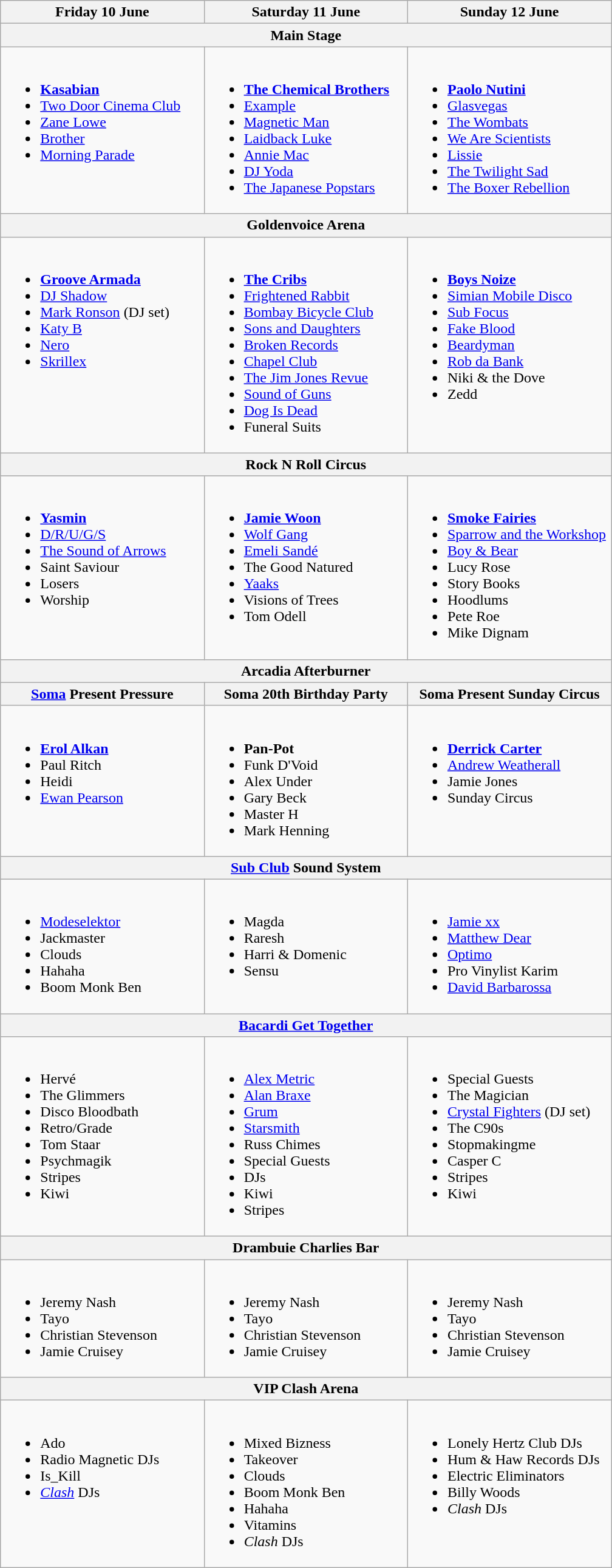<table class="wikitable">
<tr>
<th width=33%>Friday 10 June</th>
<th width=33%>Saturday 11 June</th>
<th width=33%>Sunday 12 June</th>
</tr>
<tr>
<th colspan=3>Main Stage</th>
</tr>
<tr valign="top">
<td><br><ul><li><strong><a href='#'>Kasabian</a></strong></li><li><a href='#'>Two Door Cinema Club</a></li><li><a href='#'>Zane Lowe</a></li><li><a href='#'>Brother</a></li><li><a href='#'>Morning Parade</a></li></ul></td>
<td><br><ul><li><strong><a href='#'>The Chemical Brothers</a></strong></li><li><a href='#'>Example</a></li><li><a href='#'>Magnetic Man</a></li><li><a href='#'>Laidback Luke</a></li><li><a href='#'>Annie Mac</a></li><li><a href='#'>DJ Yoda</a></li><li><a href='#'>The Japanese Popstars</a></li></ul></td>
<td><br><ul><li><strong><a href='#'>Paolo Nutini</a></strong></li><li><a href='#'>Glasvegas</a></li><li><a href='#'>The Wombats</a></li><li><a href='#'>We Are Scientists</a></li><li><a href='#'>Lissie</a></li><li><a href='#'>The Twilight Sad</a></li><li><a href='#'>The Boxer Rebellion</a></li></ul></td>
</tr>
<tr>
<th colspan=3>Goldenvoice Arena</th>
</tr>
<tr valign="top">
<td><br><ul><li><strong><a href='#'>Groove Armada</a></strong></li><li><a href='#'>DJ Shadow</a></li><li><a href='#'>Mark Ronson</a> (DJ set)</li><li><a href='#'>Katy B</a></li><li><a href='#'>Nero</a></li><li><a href='#'>Skrillex</a></li></ul></td>
<td><br><ul><li><strong><a href='#'>The Cribs</a></strong></li><li><a href='#'>Frightened Rabbit</a></li><li><a href='#'>Bombay Bicycle Club</a></li><li><a href='#'>Sons and Daughters</a></li><li><a href='#'>Broken Records</a></li><li><a href='#'>Chapel Club</a></li><li><a href='#'>The Jim Jones Revue</a></li><li><a href='#'>Sound of Guns</a></li><li><a href='#'>Dog Is Dead</a></li><li>Funeral Suits</li></ul></td>
<td><br><ul><li><strong><a href='#'>Boys Noize</a></strong></li><li><a href='#'>Simian Mobile Disco</a></li><li><a href='#'>Sub Focus</a></li><li><a href='#'>Fake Blood</a></li><li><a href='#'>Beardyman</a></li><li><a href='#'>Rob da Bank</a></li><li>Niki & the Dove</li><li>Zedd</li></ul></td>
</tr>
<tr>
<th colspan=3>Rock N Roll Circus</th>
</tr>
<tr valign="top">
<td><br><ul><li><strong><a href='#'>Yasmin</a></strong></li><li><a href='#'>D/R/U/G/S</a></li><li><a href='#'>The Sound of Arrows</a></li><li>Saint Saviour</li><li>Losers</li><li>Worship</li></ul></td>
<td><br><ul><li><strong><a href='#'>Jamie Woon</a></strong></li><li><a href='#'>Wolf Gang</a></li><li><a href='#'>Emeli Sandé</a></li><li>The Good Natured</li><li><a href='#'>Yaaks</a></li><li>Visions of Trees</li><li>Tom Odell</li></ul></td>
<td><br><ul><li><strong><a href='#'>Smoke Fairies</a></strong></li><li><a href='#'>Sparrow and the Workshop</a></li><li><a href='#'>Boy & Bear</a></li><li>Lucy Rose</li><li>Story Books</li><li>Hoodlums</li><li>Pete Roe</li><li>Mike Dignam</li></ul></td>
</tr>
<tr>
<th colspan=3>Arcadia Afterburner</th>
</tr>
<tr>
<th><a href='#'>Soma</a> Present Pressure</th>
<th>Soma 20th Birthday Party</th>
<th>Soma Present Sunday Circus</th>
</tr>
<tr valign="top">
<td><br><ul><li><strong><a href='#'>Erol Alkan</a></strong></li><li>Paul Ritch</li><li>Heidi</li><li><a href='#'>Ewan Pearson</a></li></ul></td>
<td><br><ul><li><strong>Pan-Pot</strong></li><li>Funk D'Void</li><li>Alex Under</li><li>Gary Beck</li><li>Master H</li><li>Mark Henning</li></ul></td>
<td><br><ul><li><strong><a href='#'>Derrick Carter</a></strong></li><li><a href='#'>Andrew Weatherall</a></li><li>Jamie Jones</li><li>Sunday Circus</li></ul></td>
</tr>
<tr>
<th colspan=3><a href='#'>Sub Club</a> Sound System</th>
</tr>
<tr valign="top">
<td><br><ul><li><a href='#'>Modeselektor</a></li><li>Jackmaster</li><li>Clouds</li><li>Hahaha</li><li>Boom Monk Ben</li></ul></td>
<td><br><ul><li>Magda</li><li>Raresh</li><li>Harri & Domenic</li><li>Sensu</li></ul></td>
<td><br><ul><li><a href='#'>Jamie xx</a></li><li><a href='#'>Matthew Dear</a></li><li><a href='#'>Optimo</a></li><li>Pro Vinylist Karim</li><li><a href='#'>David Barbarossa</a></li></ul></td>
</tr>
<tr>
<th colspan=3><a href='#'>Bacardi Get Together</a></th>
</tr>
<tr valign="top">
<td><br><ul><li>Hervé</li><li>The Glimmers</li><li>Disco Bloodbath</li><li>Retro/Grade</li><li>Tom Staar</li><li>Psychmagik</li><li>Stripes</li><li>Kiwi</li></ul></td>
<td><br><ul><li><a href='#'>Alex Metric</a></li><li><a href='#'>Alan Braxe</a></li><li><a href='#'>Grum</a></li><li><a href='#'>Starsmith</a></li><li>Russ Chimes</li><li>Special Guests</li><li> DJs</li><li>Kiwi</li><li>Stripes</li></ul></td>
<td><br><ul><li>Special Guests</li><li>The Magician</li><li><a href='#'>Crystal Fighters</a> (DJ set)</li><li>The C90s</li><li>Stopmakingme</li><li>Casper C</li><li>Stripes</li><li>Kiwi</li></ul></td>
</tr>
<tr>
<th colspan=3>Drambuie Charlies Bar</th>
</tr>
<tr valign="top">
<td><br><ul><li>Jeremy Nash</li><li>Tayo</li><li>Christian Stevenson</li><li>Jamie Cruisey</li></ul></td>
<td><br><ul><li>Jeremy Nash</li><li>Tayo</li><li>Christian Stevenson</li><li>Jamie Cruisey</li></ul></td>
<td><br><ul><li>Jeremy Nash</li><li>Tayo</li><li>Christian Stevenson</li><li>Jamie Cruisey</li></ul></td>
</tr>
<tr>
<th colspan=3>VIP Clash Arena</th>
</tr>
<tr valign="top">
<td><br><ul><li>Ado</li><li>Radio Magnetic DJs</li><li>Is_Kill</li><li><em><a href='#'>Clash</a></em> DJs</li></ul></td>
<td><br><ul><li>Mixed Bizness</li><li>Takeover</li><li>Clouds</li><li>Boom Monk Ben</li><li>Hahaha</li><li>Vitamins</li><li><em>Clash</em> DJs</li></ul></td>
<td><br><ul><li>Lonely Hertz Club DJs</li><li>Hum & Haw Records DJs</li><li>Electric Eliminators</li><li>Billy Woods</li><li><em>Clash</em> DJs</li></ul></td>
</tr>
</table>
